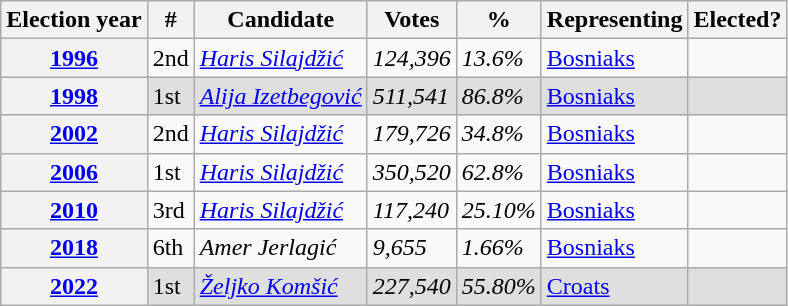<table class="wikitable">
<tr>
<th>Election year</th>
<th>#</th>
<th>Candidate</th>
<th>Votes</th>
<th>%</th>
<th>Representing</th>
<th>Elected?</th>
</tr>
<tr>
<th><a href='#'>1996</a></th>
<td>2nd</td>
<td><em><a href='#'>Haris Silajdžić</a></em></td>
<td><em>124,396</em></td>
<td><em>13.6%</em></td>
<td><a href='#'>Bosniaks</a></td>
<td></td>
</tr>
<tr style="background:#dfdfdf;">
<th><a href='#'>1998</a></th>
<td>1st</td>
<td><em><a href='#'>Alija Izetbegović</a></em></td>
<td><em>511,541</em></td>
<td><em>86.8%</em></td>
<td><a href='#'>Bosniaks</a></td>
<td></td>
</tr>
<tr>
<th><a href='#'>2002</a></th>
<td>2nd</td>
<td><em><a href='#'>Haris Silajdžić</a></em></td>
<td><em>179,726</em></td>
<td><em>34.8%</em></td>
<td><a href='#'>Bosniaks</a></td>
<td></td>
</tr>
<tr>
<th><a href='#'>2006</a></th>
<td>1st</td>
<td><em><a href='#'>Haris Silajdžić</a></em></td>
<td><em>350,520</em></td>
<td><em>62.8%</em></td>
<td><a href='#'>Bosniaks</a></td>
<td></td>
</tr>
<tr>
<th><a href='#'>2010</a></th>
<td>3rd</td>
<td><em><a href='#'>Haris Silajdžić</a></em></td>
<td><em>117,240</em></td>
<td><em>25.10%</em></td>
<td><a href='#'>Bosniaks</a></td>
<td></td>
</tr>
<tr>
<th><a href='#'>2018</a></th>
<td>6th</td>
<td><em>Amer Jerlagić</em></td>
<td><em>9,655</em></td>
<td><em>1.66%</em></td>
<td><a href='#'>Bosniaks</a></td>
<td></td>
</tr>
<tr style="background:#dfdfdf;">
<th><a href='#'>2022</a></th>
<td>1st</td>
<td><em><a href='#'>Željko Komšić</a></em></td>
<td><em>227,540</em></td>
<td><em>55.80%</em></td>
<td><a href='#'>Croats</a></td>
<td></td>
</tr>
</table>
